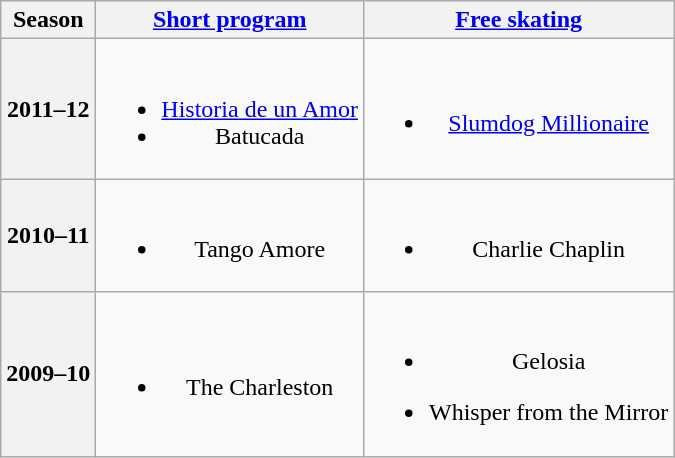<table class=wikitable style=text-align:center>
<tr>
<th>Season</th>
<th><a href='#'>Short program</a></th>
<th><a href='#'>Free skating</a></th>
</tr>
<tr>
<th>2011–12 <br> </th>
<td><br><ul><li><a href='#'>Historia de un Amor</a> <br></li><li>Batucada <br></li></ul></td>
<td><br><ul><li><a href='#'>Slumdog Millionaire</a> <br></li></ul></td>
</tr>
<tr>
<th>2010–11 <br> </th>
<td><br><ul><li>Tango Amore <br></li></ul></td>
<td><br><ul><li>Charlie Chaplin <br></li></ul></td>
</tr>
<tr>
<th>2009–10 <br> </th>
<td><br><ul><li>The Charleston <br></li></ul></td>
<td><br><ul><li>Gelosia <br></li></ul><ul><li>Whisper from the Mirror <br></li></ul></td>
</tr>
</table>
